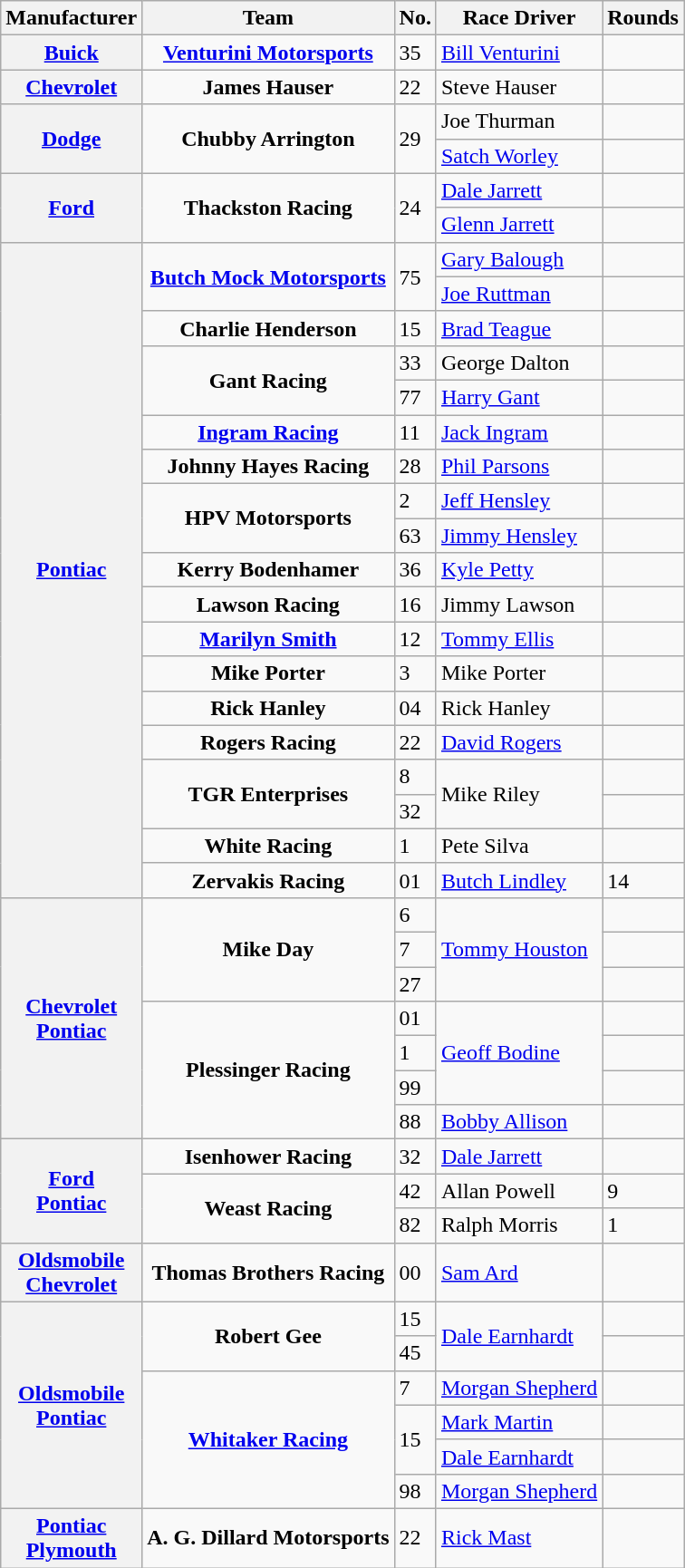<table class="wikitable">
<tr>
<th>Manufacturer</th>
<th>Team</th>
<th>No.</th>
<th>Race Driver</th>
<th>Rounds</th>
</tr>
<tr>
<th><a href='#'>Buick</a></th>
<td style="text-align:center;"><strong><a href='#'>Venturini Motorsports</a></strong></td>
<td>35</td>
<td><a href='#'>Bill Venturini</a></td>
<td></td>
</tr>
<tr>
<th><a href='#'>Chevrolet</a></th>
<td style="text-align:center;"><strong>James Hauser</strong></td>
<td>22</td>
<td>Steve Hauser</td>
<td></td>
</tr>
<tr>
<th rowspan="2"><a href='#'>Dodge</a></th>
<td rowspan="2" style="text-align:center;"><strong>Chubby Arrington</strong></td>
<td rowspan="2">29</td>
<td>Joe Thurman</td>
<td></td>
</tr>
<tr>
<td><a href='#'>Satch Worley</a></td>
<td></td>
</tr>
<tr>
<th rowspan="2"><a href='#'>Ford</a></th>
<td rowspan="2" style="text-align:center;"><strong>Thackston Racing</strong></td>
<td rowspan="2">24</td>
<td><a href='#'>Dale Jarrett</a></td>
<td></td>
</tr>
<tr>
<td><a href='#'>Glenn Jarrett</a></td>
<td></td>
</tr>
<tr>
<th rowspan="19"><a href='#'>Pontiac</a></th>
<td rowspan="2" style="text-align:center;"><strong><a href='#'>Butch Mock Motorsports</a></strong></td>
<td rowspan="2">75</td>
<td><a href='#'>Gary Balough</a></td>
<td></td>
</tr>
<tr>
<td><a href='#'>Joe Ruttman</a></td>
<td></td>
</tr>
<tr>
<td style="text-align:center;"><strong>Charlie Henderson</strong></td>
<td>15</td>
<td><a href='#'>Brad Teague</a></td>
<td></td>
</tr>
<tr>
<td rowspan="2" style="text-align:center;"><strong>Gant Racing</strong></td>
<td>33</td>
<td>George Dalton</td>
<td></td>
</tr>
<tr>
<td>77</td>
<td><a href='#'>Harry Gant</a></td>
<td></td>
</tr>
<tr>
<td style="text-align:center;"><strong><a href='#'>Ingram Racing</a></strong></td>
<td>11</td>
<td><a href='#'>Jack Ingram</a></td>
<td></td>
</tr>
<tr>
<td style="text-align:center;"><strong>Johnny Hayes Racing</strong></td>
<td>28</td>
<td><a href='#'>Phil Parsons</a></td>
<td></td>
</tr>
<tr>
<td rowspan="2" style="text-align:center;"><strong>HPV Motorsports</strong></td>
<td>2</td>
<td><a href='#'>Jeff Hensley</a></td>
<td></td>
</tr>
<tr>
<td>63</td>
<td><a href='#'>Jimmy Hensley</a></td>
<td></td>
</tr>
<tr>
<td style="text-align:center;"><strong>Kerry Bodenhamer</strong></td>
<td>36</td>
<td><a href='#'>Kyle Petty</a></td>
<td></td>
</tr>
<tr>
<td style="text-align:center;"><strong>Lawson Racing</strong></td>
<td>16</td>
<td>Jimmy Lawson</td>
<td></td>
</tr>
<tr>
<td style="text-align:center;"><strong><a href='#'>Marilyn Smith</a></strong></td>
<td>12</td>
<td><a href='#'>Tommy Ellis</a></td>
<td></td>
</tr>
<tr>
<td style="text-align:center;"><strong>Mike Porter</strong></td>
<td>3</td>
<td>Mike Porter</td>
<td></td>
</tr>
<tr>
<td style="text-align:center;"><strong>Rick Hanley</strong></td>
<td>04</td>
<td>Rick Hanley</td>
<td></td>
</tr>
<tr>
<td style="text-align:center;"><strong>Rogers Racing</strong></td>
<td>22</td>
<td><a href='#'>David Rogers</a></td>
<td></td>
</tr>
<tr>
<td rowspan="2" style="text-align:center;"><strong>TGR Enterprises</strong></td>
<td>8</td>
<td rowspan="2">Mike Riley</td>
<td></td>
</tr>
<tr>
<td>32</td>
<td></td>
</tr>
<tr>
<td style="text-align:center;"><strong>White Racing</strong></td>
<td>1</td>
<td>Pete Silva</td>
<td></td>
</tr>
<tr>
<td style="text-align:center;"><strong>Zervakis Racing</strong></td>
<td>01</td>
<td><a href='#'>Butch Lindley</a></td>
<td>14</td>
</tr>
<tr>
<th rowspan="7"><a href='#'>Chevrolet</a><br><a href='#'>Pontiac</a></th>
<td rowspan="3" style="text-align:center;"><strong>Mike Day</strong></td>
<td>6</td>
<td rowspan="3"><a href='#'>Tommy Houston</a></td>
<td></td>
</tr>
<tr>
<td>7</td>
<td></td>
</tr>
<tr>
<td>27</td>
<td></td>
</tr>
<tr>
<td rowspan="4" style="text-align:center;"><strong>Plessinger Racing</strong></td>
<td>01</td>
<td rowspan="3"><a href='#'>Geoff Bodine</a></td>
<td></td>
</tr>
<tr>
<td>1</td>
<td></td>
</tr>
<tr>
<td>99</td>
<td></td>
</tr>
<tr>
<td>88</td>
<td><a href='#'>Bobby Allison</a></td>
<td></td>
</tr>
<tr>
<th rowspan="3"><a href='#'>Ford</a><br><a href='#'>Pontiac</a></th>
<td style="text-align:center;"><strong>Isenhower Racing</strong></td>
<td>32</td>
<td><a href='#'>Dale Jarrett</a></td>
<td></td>
</tr>
<tr>
<td rowspan="2" style="text-align:center;"><strong>Weast Racing</strong></td>
<td>42</td>
<td>Allan Powell</td>
<td>9</td>
</tr>
<tr>
<td>82</td>
<td>Ralph Morris</td>
<td>1</td>
</tr>
<tr>
<th><a href='#'>Oldsmobile</a><br><a href='#'>Chevrolet</a></th>
<td style="text-align:center;"><strong>Thomas Brothers Racing</strong></td>
<td>00</td>
<td><a href='#'>Sam Ard</a></td>
<td></td>
</tr>
<tr>
<th rowspan="6"><a href='#'>Oldsmobile</a><br><a href='#'>Pontiac</a></th>
<td rowspan="2" style="text-align:center;"><strong>Robert Gee</strong></td>
<td>15</td>
<td rowspan="2"><a href='#'>Dale Earnhardt</a></td>
<td></td>
</tr>
<tr>
<td>45</td>
<td></td>
</tr>
<tr>
<td rowspan="4" style="text-align:center;"><strong><a href='#'>Whitaker Racing</a></strong></td>
<td>7</td>
<td><a href='#'>Morgan Shepherd</a></td>
<td></td>
</tr>
<tr>
<td rowspan="2">15</td>
<td><a href='#'>Mark Martin</a></td>
<td></td>
</tr>
<tr>
<td><a href='#'>Dale Earnhardt</a></td>
<td></td>
</tr>
<tr>
<td>98</td>
<td><a href='#'>Morgan Shepherd</a></td>
<td></td>
</tr>
<tr>
<th><a href='#'>Pontiac</a><br><a href='#'>Plymouth</a></th>
<td style="text-align:center;"><strong>A. G. Dillard Motorsports</strong></td>
<td>22</td>
<td><a href='#'>Rick Mast</a></td>
<td></td>
</tr>
</table>
